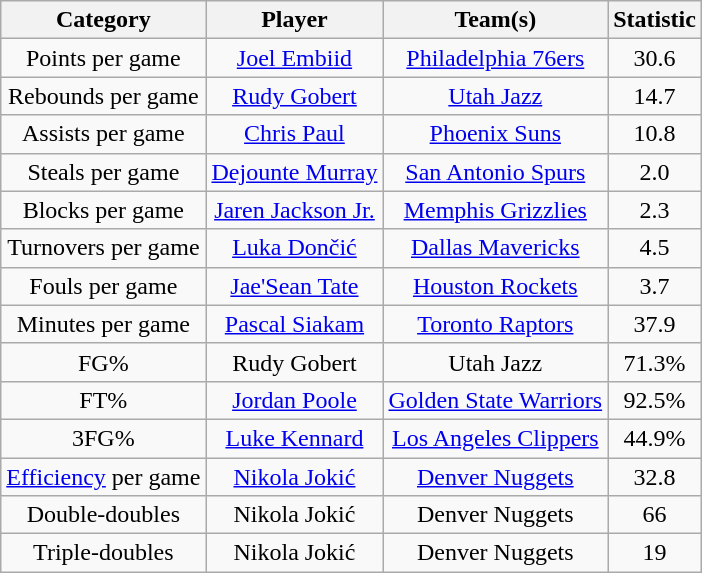<table class="wikitable" style="text-align:center">
<tr>
<th>Category</th>
<th>Player</th>
<th>Team(s)</th>
<th>Statistic</th>
</tr>
<tr>
<td>Points per game</td>
<td><a href='#'>Joel Embiid</a></td>
<td><a href='#'>Philadelphia 76ers</a></td>
<td>30.6</td>
</tr>
<tr>
<td>Rebounds per game</td>
<td><a href='#'>Rudy Gobert</a></td>
<td><a href='#'>Utah Jazz</a></td>
<td>14.7</td>
</tr>
<tr>
<td>Assists per game</td>
<td><a href='#'>Chris Paul</a></td>
<td><a href='#'>Phoenix Suns</a></td>
<td>10.8</td>
</tr>
<tr>
<td>Steals per game</td>
<td><a href='#'>Dejounte Murray</a></td>
<td><a href='#'>San Antonio Spurs</a></td>
<td>2.0</td>
</tr>
<tr>
<td>Blocks per game</td>
<td><a href='#'>Jaren Jackson Jr.</a></td>
<td><a href='#'>Memphis Grizzlies</a></td>
<td>2.3</td>
</tr>
<tr>
<td>Turnovers per game</td>
<td><a href='#'>Luka Dončić</a></td>
<td><a href='#'>Dallas Mavericks</a></td>
<td>4.5</td>
</tr>
<tr>
<td>Fouls per game</td>
<td><a href='#'>Jae'Sean Tate</a></td>
<td><a href='#'>Houston Rockets</a></td>
<td>3.7</td>
</tr>
<tr>
<td>Minutes per game</td>
<td><a href='#'>Pascal Siakam</a></td>
<td><a href='#'>Toronto Raptors</a></td>
<td>37.9</td>
</tr>
<tr>
<td>FG%</td>
<td>Rudy Gobert</td>
<td>Utah Jazz</td>
<td>71.3%</td>
</tr>
<tr>
<td>FT%</td>
<td><a href='#'>Jordan Poole</a></td>
<td><a href='#'>Golden State Warriors</a></td>
<td>92.5%</td>
</tr>
<tr>
<td>3FG%</td>
<td><a href='#'>Luke Kennard</a></td>
<td><a href='#'>Los Angeles Clippers</a></td>
<td>44.9%</td>
</tr>
<tr>
<td><a href='#'>Efficiency</a> per game</td>
<td><a href='#'>Nikola Jokić</a></td>
<td><a href='#'>Denver Nuggets</a></td>
<td>32.8</td>
</tr>
<tr>
<td>Double-doubles</td>
<td>Nikola Jokić</td>
<td>Denver Nuggets</td>
<td>66</td>
</tr>
<tr>
<td>Triple-doubles</td>
<td>Nikola Jokić</td>
<td>Denver Nuggets</td>
<td>19</td>
</tr>
</table>
